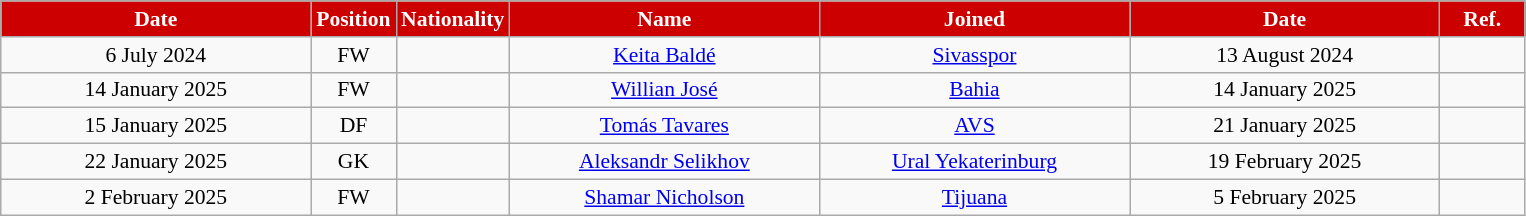<table class="wikitable"  style="text-align:center; font-size:90%; ">
<tr>
<th style="background:#CD0000; color:white; width:200px;">Date</th>
<th style="background:#CD0000; color:white; width:50px;">Position</th>
<th style="background:#CD0000; color:white; width:50px;">Nationality</th>
<th style="background:#CD0000; color:white; width:200px;">Name</th>
<th style="background:#CD0000; color:white; width:200px;">Joined</th>
<th style="background:#CD0000; color:white; width:200px;">Date</th>
<th style="background:#CD0000; color:white; width:50px;">Ref.</th>
</tr>
<tr>
<td>6 July 2024</td>
<td>FW</td>
<td></td>
<td><a href='#'>Keita Baldé</a></td>
<td><a href='#'>Sivasspor</a></td>
<td>13 August 2024</td>
<td></td>
</tr>
<tr>
<td>14 January 2025</td>
<td>FW</td>
<td></td>
<td><a href='#'>Willian José</a></td>
<td><a href='#'>Bahia</a></td>
<td>14 January 2025</td>
<td></td>
</tr>
<tr>
<td>15 January 2025</td>
<td>DF</td>
<td></td>
<td><a href='#'>Tomás Tavares</a></td>
<td><a href='#'>AVS</a></td>
<td>21 January 2025</td>
<td></td>
</tr>
<tr>
<td>22 January 2025</td>
<td>GK</td>
<td></td>
<td><a href='#'>Aleksandr Selikhov</a></td>
<td><a href='#'>Ural Yekaterinburg</a></td>
<td>19 February 2025</td>
<td></td>
</tr>
<tr>
<td>2 February 2025</td>
<td>FW</td>
<td></td>
<td><a href='#'>Shamar Nicholson</a></td>
<td><a href='#'>Tijuana</a></td>
<td>5 February 2025</td>
<td></td>
</tr>
</table>
